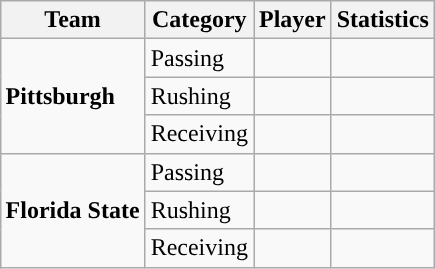<table class="wikitable" style="float: right;">
<tr>
<th>Team</th>
<th>Category</th>
<th>Player</th>
<th>Statistics</th>
</tr>
<tr>
<td rowspan=3><strong>Pittsburgh</strong></td>
<td>Passing</td>
<td></td>
<td></td>
</tr>
<tr>
<td>Rushing</td>
<td></td>
<td></td>
</tr>
<tr>
<td>Receiving</td>
<td></td>
<td></td>
</tr>
<tr>
<td rowspan=3><strong>Florida State</strong></td>
<td>Passing</td>
<td></td>
<td></td>
</tr>
<tr>
<td>Rushing</td>
<td></td>
<td></td>
</tr>
<tr>
<td>Receiving</td>
<td></td>
<td></td>
</tr>
</table>
